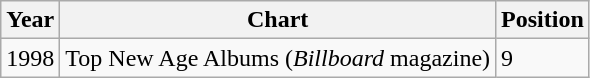<table class="wikitable">
<tr>
<th>Year</th>
<th>Chart</th>
<th>Position</th>
</tr>
<tr>
<td>1998</td>
<td>Top New Age Albums (<em>Billboard</em> magazine)</td>
<td>9</td>
</tr>
</table>
